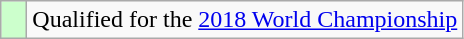<table class="wikitable" style="text-align:left;">
<tr>
<td width=10px bgcolor=#ccffcc></td>
<td>Qualified for the <a href='#'>2018 World Championship</a></td>
</tr>
</table>
